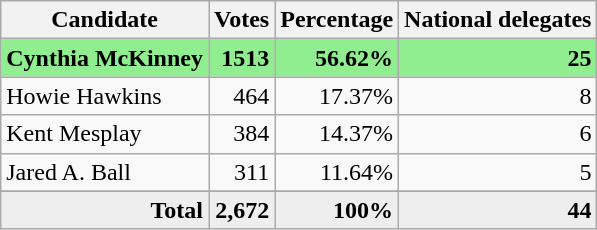<table class="wikitable" style=" text-align:right;">
<tr>
<th>Candidate</th>
<th>Votes</th>
<th>Percentage</th>
<th>National delegates</th>
</tr>
<tr style="background:lightgreen;">
<td style="text-align:left;"><strong>Cynthia McKinney</strong></td>
<td><strong>1513</strong></td>
<td><strong>56.62%</strong></td>
<td><strong>25</strong></td>
</tr>
<tr>
<td style="text-align:left;">Howie Hawkins</td>
<td>464</td>
<td>17.37%</td>
<td>8</td>
</tr>
<tr>
<td style="text-align:left;">Kent Mesplay</td>
<td>384</td>
<td>14.37%</td>
<td>6</td>
</tr>
<tr>
<td style="text-align:left;">Jared A. Ball</td>
<td>311</td>
<td>11.64%</td>
<td>5</td>
</tr>
<tr>
</tr>
<tr style="background:#eee;">
<td style="margin-right:0.50px"><strong>Total</strong></td>
<td style="margin-right:0.50px"><strong>2,672</strong></td>
<td style="margin-right:0.50px"><strong>100%</strong></td>
<td style="margin-right:0.50px"><strong>44</strong></td>
</tr>
</table>
